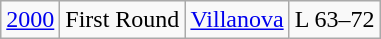<table class="wikitable">
<tr align="center">
<td><a href='#'>2000</a></td>
<td>First Round</td>
<td><a href='#'>Villanova</a></td>
<td>L 63–72</td>
</tr>
</table>
